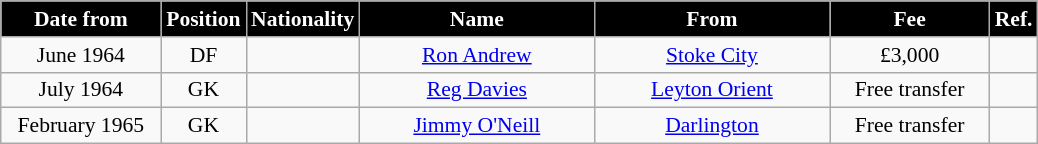<table class="wikitable" style="text-align:center; font-size:90%; ">
<tr>
<th style="background:#000000; color:white; width:100px;">Date from</th>
<th style="background:#000000; color:white; width:50px;">Position</th>
<th style="background:#000000; color:white; width:50px;">Nationality</th>
<th style="background:#000000; color:white; width:150px;">Name</th>
<th style="background:#000000; color:white; width:150px;">From</th>
<th style="background:#000000; color:white; width:100px;">Fee</th>
<th style="background:#000000; color:white; width:25px;">Ref.</th>
</tr>
<tr>
<td>June 1964</td>
<td>DF</td>
<td></td>
<td><a href='#'>Ron Andrew</a></td>
<td><a href='#'>Stoke City</a></td>
<td>£3,000</td>
<td></td>
</tr>
<tr>
<td>July 1964</td>
<td>GK</td>
<td></td>
<td><a href='#'>Reg Davies</a></td>
<td><a href='#'>Leyton Orient</a></td>
<td>Free transfer</td>
<td></td>
</tr>
<tr>
<td>February 1965</td>
<td>GK</td>
<td></td>
<td><a href='#'>Jimmy O'Neill</a></td>
<td><a href='#'>Darlington</a></td>
<td>Free transfer</td>
<td></td>
</tr>
</table>
